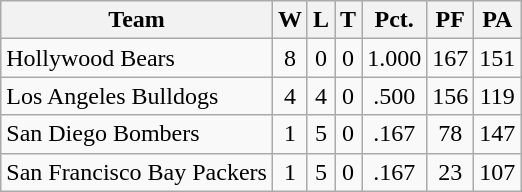<table class="wikitable">
<tr>
<th>Team</th>
<th>W</th>
<th>L</th>
<th>T</th>
<th>Pct.</th>
<th>PF</th>
<th>PA</th>
</tr>
<tr align="center">
<td align="left">Hollywood Bears</td>
<td>8</td>
<td>0</td>
<td>0</td>
<td>1.000</td>
<td>167</td>
<td>151</td>
</tr>
<tr align="center">
<td align="left">Los Angeles Bulldogs</td>
<td>4</td>
<td>4</td>
<td>0</td>
<td>.500</td>
<td>156</td>
<td>119</td>
</tr>
<tr align="center">
<td align="left">San Diego Bombers</td>
<td>1</td>
<td>5</td>
<td>0</td>
<td>.167</td>
<td>78</td>
<td>147</td>
</tr>
<tr align="center">
<td align="left">San Francisco Bay Packers</td>
<td>1</td>
<td>5</td>
<td>0</td>
<td>.167</td>
<td>23</td>
<td>107</td>
</tr>
</table>
